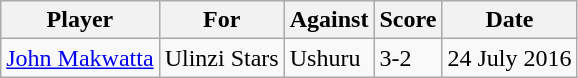<table class="wikitable">
<tr>
<th>Player</th>
<th>For</th>
<th>Against</th>
<th>Score</th>
<th>Date</th>
</tr>
<tr>
<td> <a href='#'>John Makwatta</a></td>
<td>Ulinzi Stars</td>
<td>Ushuru</td>
<td>3-2</td>
<td>24 July 2016</td>
</tr>
</table>
